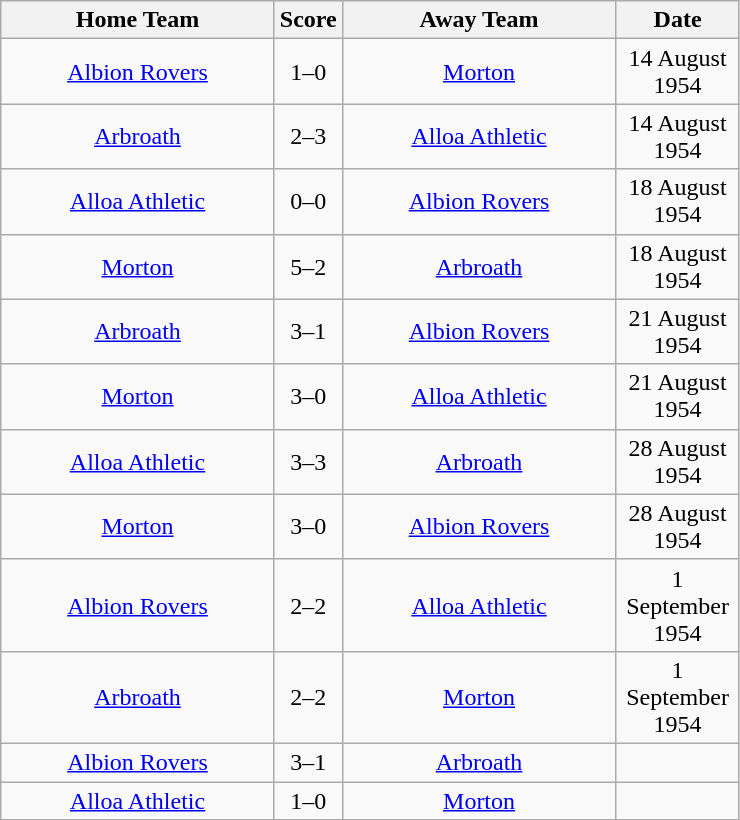<table class="wikitable" style="text-align:center;">
<tr>
<th width=175>Home Team</th>
<th width=20>Score</th>
<th width=175>Away Team</th>
<th width= 75>Date</th>
</tr>
<tr>
<td><a href='#'>Albion Rovers</a></td>
<td>1–0</td>
<td><a href='#'>Morton</a></td>
<td>14 August 1954</td>
</tr>
<tr>
<td><a href='#'>Arbroath</a></td>
<td>2–3</td>
<td><a href='#'>Alloa Athletic</a></td>
<td>14 August 1954</td>
</tr>
<tr>
<td><a href='#'>Alloa Athletic</a></td>
<td>0–0</td>
<td><a href='#'>Albion Rovers</a></td>
<td>18 August 1954</td>
</tr>
<tr>
<td><a href='#'>Morton</a></td>
<td>5–2</td>
<td><a href='#'>Arbroath</a></td>
<td>18 August 1954</td>
</tr>
<tr>
<td><a href='#'>Arbroath</a></td>
<td>3–1</td>
<td><a href='#'>Albion Rovers</a></td>
<td>21 August 1954</td>
</tr>
<tr>
<td><a href='#'>Morton</a></td>
<td>3–0</td>
<td><a href='#'>Alloa Athletic</a></td>
<td>21 August 1954</td>
</tr>
<tr>
<td><a href='#'>Alloa Athletic</a></td>
<td>3–3</td>
<td><a href='#'>Arbroath</a></td>
<td>28 August 1954</td>
</tr>
<tr>
<td><a href='#'>Morton</a></td>
<td>3–0</td>
<td><a href='#'>Albion Rovers</a></td>
<td>28 August 1954</td>
</tr>
<tr>
<td><a href='#'>Albion Rovers</a></td>
<td>2–2</td>
<td><a href='#'>Alloa Athletic</a></td>
<td>1 September 1954</td>
</tr>
<tr>
<td><a href='#'>Arbroath</a></td>
<td>2–2</td>
<td><a href='#'>Morton</a></td>
<td>1 September 1954</td>
</tr>
<tr>
<td><a href='#'>Albion Rovers</a></td>
<td>3–1</td>
<td><a href='#'>Arbroath</a></td>
<td></td>
</tr>
<tr>
<td><a href='#'>Alloa Athletic</a></td>
<td>1–0</td>
<td><a href='#'>Morton</a></td>
<td></td>
</tr>
<tr>
</tr>
</table>
